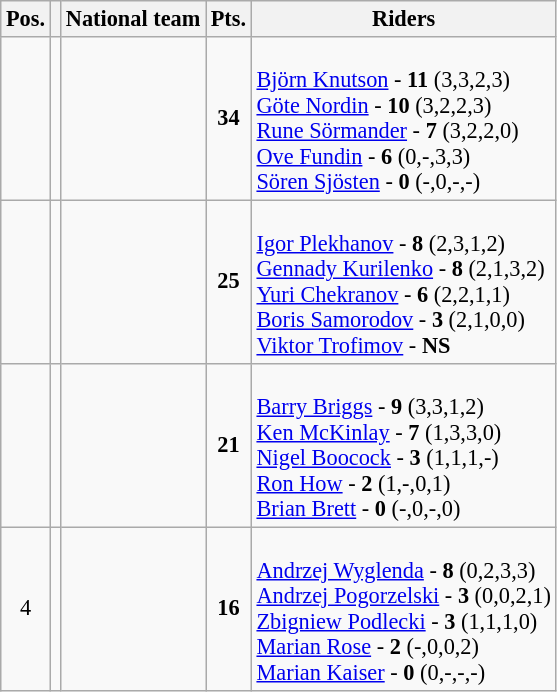<table class=wikitable style="font-size:93%;">
<tr>
<th>Pos.</th>
<th></th>
<th>National team</th>
<th>Pts.</th>
<th>Riders</th>
</tr>
<tr align=center >
<td></td>
<td></td>
<td align=left></td>
<td><strong>34</strong></td>
<td align=left><br><a href='#'>Björn Knutson</a> - <strong>11</strong> (3,3,2,3)<br>
<a href='#'>Göte Nordin</a> - <strong>10</strong> (3,2,2,3) <br>
<a href='#'>Rune Sörmander</a> - <strong>7</strong> (3,2,2,0) <br>
<a href='#'>Ove Fundin</a> - <strong>6</strong> (0,-,3,3) <br>
<a href='#'>Sören Sjösten</a> - <strong>0</strong> (-,0,-,-) <br></td>
</tr>
<tr align=center >
<td></td>
<td></td>
<td align=left></td>
<td><strong>25</strong></td>
<td align=left><br><a href='#'>Igor Plekhanov</a> - <strong>8</strong> (2,3,1,2)<br>
<a href='#'>Gennady Kurilenko</a> - <strong>8</strong> (2,1,3,2)<br>
<a href='#'>Yuri Chekranov</a> - <strong>6</strong> (2,2,1,1)<br>
<a href='#'>Boris Samorodov</a> - <strong>3</strong> (2,1,0,0)<br>
<a href='#'>Viktor Trofimov</a> - <strong>NS</strong> <br></td>
</tr>
<tr align=center >
<td></td>
<td></td>
<td align=left></td>
<td><strong>21</strong></td>
<td align=left><br><a href='#'>Barry Briggs</a> - <strong>9</strong> (3,3,1,2)<br>
<a href='#'>Ken McKinlay</a> - <strong>7</strong> (1,3,3,0)<br>
<a href='#'>Nigel Boocock</a> - <strong>3</strong> (1,1,1,-)<br>
<a href='#'>Ron How</a> - <strong>2</strong> (1,-,0,1)<br>
<a href='#'>Brian Brett</a> - <strong>0</strong> (-,0,-,0)<br></td>
</tr>
<tr align=center>
<td>4</td>
<td></td>
<td align=left></td>
<td><strong>16</strong></td>
<td align=left><br><a href='#'>Andrzej Wyglenda</a> - <strong>8</strong> (0,2,3,3)<br>
<a href='#'>Andrzej Pogorzelski</a> - <strong>3</strong> (0,0,2,1)<br>
<a href='#'>Zbigniew Podlecki</a> - <strong>3</strong> (1,1,1,0)<br>
<a href='#'>Marian Rose</a> - <strong>2</strong> (-,0,0,2)<br>
<a href='#'>Marian Kaiser</a> - <strong>0</strong> (0,-,-,-)<br></td>
</tr>
</table>
